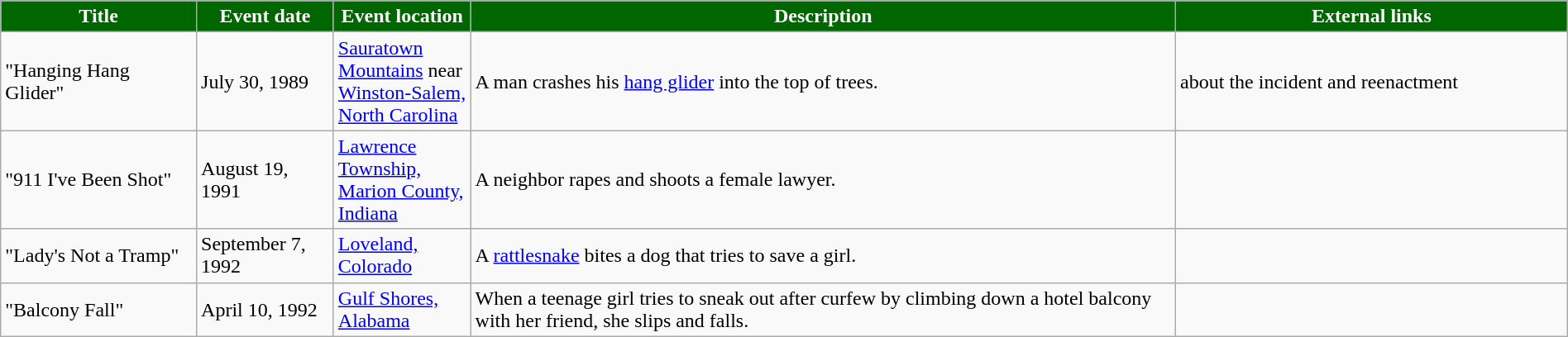<table class="wikitable" style="width: 100%;">
<tr>
<th style="background: #006600; color: #FFFFFF; width: 10%;">Title</th>
<th style="background: #006600; color: #FFFFFF; width: 7%;">Event date</th>
<th style="background: #006600; color: #FFFFFF; width: 7%;">Event location</th>
<th style="background: #006600; color: #FFFFFF; width: 36%;">Description</th>
<th style="background: #006600; color: #FFFFFF; width: 20%;">External links</th>
</tr>
<tr>
<td>"Hanging Hang Glider"</td>
<td>July 30, 1989</td>
<td><a href='#'>Sauratown Mountains</a> near <a href='#'>Winston-Salem, North Carolina</a></td>
<td>A man crashes his <a href='#'>hang glider</a> into the top of trees.</td>
<td> about the incident and reenactment</td>
</tr>
<tr>
<td>"911 I've Been Shot"</td>
<td>August 19, 1991</td>
<td><a href='#'>Lawrence Township, Marion County, Indiana</a></td>
<td>A neighbor rapes and shoots a female lawyer.</td>
<td></td>
</tr>
<tr>
<td>"Lady's Not a Tramp"</td>
<td>September 7, 1992</td>
<td><a href='#'>Loveland, Colorado</a></td>
<td>A <a href='#'>rattlesnake</a> bites a dog that tries to save a girl.</td>
<td></td>
</tr>
<tr>
<td>"Balcony Fall"</td>
<td>April 10, 1992</td>
<td><a href='#'>Gulf Shores, Alabama</a></td>
<td>When a teenage girl tries to sneak out after curfew by climbing down a hotel balcony with her friend, she slips and falls.</td>
<td></td>
</tr>
</table>
